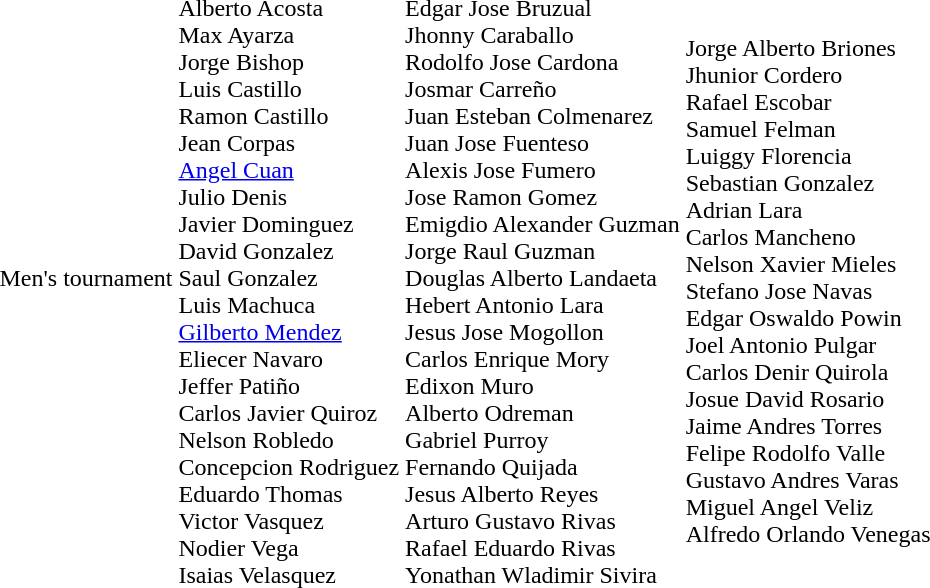<table>
<tr>
<td>Men's tournament</td>
<td><strong></strong><br>Alberto Acosta<br>Max Ayarza<br>Jorge Bishop<br>Luis Castillo<br>Ramon Castillo<br>Jean Corpas<br><a href='#'>Angel Cuan</a><br>Julio Denis<br>Javier Dominguez<br>David Gonzalez<br>Saul Gonzalez<br>Luis Machuca<br><a href='#'>Gilberto Mendez</a><br>Eliecer Navaro<br>Jeffer Patiño<br>Carlos Javier Quiroz<br>Nelson Robledo<br>Concepcion Rodriguez<br>Eduardo Thomas<br>Victor Vasquez<br>Nodier Vega<br>Isaias Velasquez</td>
<td><strong></strong><br>Edgar Jose Bruzual<br>Jhonny Caraballo<br>Rodolfo Jose Cardona<br>Josmar Carreño<br>Juan Esteban Colmenarez<br>Juan Jose Fuenteso<br>Alexis Jose Fumero<br>Jose Ramon Gomez<br>Emigdio Alexander Guzman<br>Jorge Raul Guzman<br>Douglas Alberto Landaeta<br>Hebert Antonio Lara<br>Jesus Jose Mogollon<br>Carlos Enrique Mory<br>Edixon Muro<br>Alberto Odreman<br>Gabriel Purroy<br>Fernando Quijada<br>Jesus Alberto Reyes<br>Arturo Gustavo Rivas<br>Rafael Eduardo Rivas<br>Yonathan Wladimir Sivira</td>
<td><strong></strong><br>Jorge Alberto Briones<br>Jhunior Cordero<br>Rafael Escobar<br>Samuel Felman<br>Luiggy Florencia<br>Sebastian Gonzalez<br>Adrian Lara<br>Carlos Mancheno<br>Nelson Xavier Mieles<br>Stefano Jose Navas<br>Edgar Oswaldo Powin<br>Joel Antonio Pulgar<br>Carlos Denir Quirola<br>Josue David Rosario<br>Jaime Andres Torres<br>Felipe Rodolfo Valle<br>Gustavo Andres Varas<br>Miguel Angel Veliz<br>Alfredo Orlando Venegas</td>
</tr>
</table>
